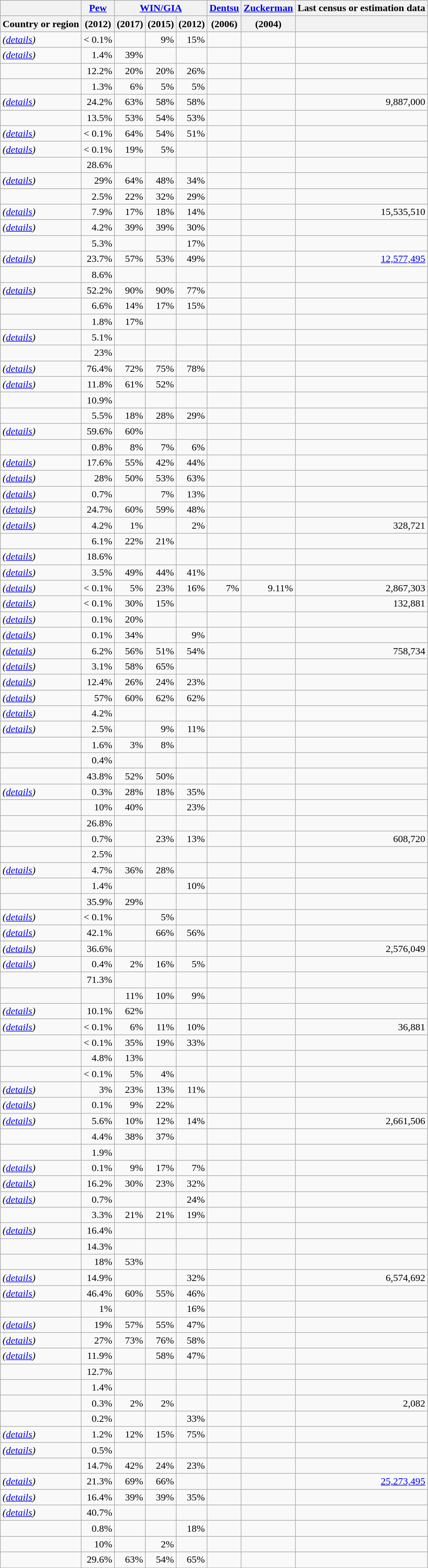<table class="wikitable sortable" style="text-align:right;">
<tr>
<th></th>
<th><a href='#'>Pew</a></th>
<th colspan=3><a href='#'>WIN/GIA</a></th>
<th><a href='#'>Dentsu</a></th>
<th><a href='#'>Zuckerman</a></th>
<th>Last census or estimation data</th>
</tr>
<tr>
<th>Country or region</th>
<th>(2012)</th>
<th>(2017)</th>
<th>(2015)</th>
<th>(2012)</th>
<th>(2006)</th>
<th>(2004)</th>
<th></th>
</tr>
<tr>
<td align="left"> <em>(<a href='#'>details</a>)</em></td>
<td>< 0.1%</td>
<td></td>
<td>9%</td>
<td>15%</td>
<td></td>
<td></td>
<td></td>
</tr>
<tr>
<td align="left"> <em>(<a href='#'>details</a>)</em></td>
<td>1.4%</td>
<td>39%</td>
<td></td>
<td></td>
<td></td>
<td></td>
<td></td>
</tr>
<tr>
<td align="left"></td>
<td>12.2%</td>
<td>20%</td>
<td>20%</td>
<td>26%</td>
<td></td>
<td></td>
<td></td>
</tr>
<tr>
<td align="left"></td>
<td>1.3%</td>
<td>6%</td>
<td>5%</td>
<td>5%</td>
<td></td>
<td></td>
<td></td>
</tr>
<tr>
<td align="left"> <em>(<a href='#'>details</a>)</em></td>
<td>24.2%</td>
<td>63%</td>
<td>58%</td>
<td>58%</td>
<td></td>
<td></td>
<td>9,887,000</td>
</tr>
<tr>
<td align="left"></td>
<td>13.5%</td>
<td>53%</td>
<td>54%</td>
<td>53%</td>
<td></td>
<td></td>
<td></td>
</tr>
<tr>
<td align="left"> <em>(<a href='#'>details</a>)</em></td>
<td>< 0.1%</td>
<td>64%</td>
<td>54%</td>
<td>51%</td>
<td></td>
<td></td>
<td></td>
</tr>
<tr>
<td align="left"> <em>(<a href='#'>details</a>)</em></td>
<td>< 0.1%</td>
<td>19%</td>
<td>5%</td>
<td></td>
<td></td>
<td></td>
<td></td>
</tr>
<tr>
<td align="left"></td>
<td>28.6%</td>
<td></td>
<td></td>
<td></td>
<td></td>
<td></td>
<td></td>
</tr>
<tr>
<td align="left"> <em>(<a href='#'>details</a>)</em></td>
<td>29%</td>
<td>64%</td>
<td>48%</td>
<td>34%</td>
<td></td>
<td></td>
<td></td>
</tr>
<tr>
<td align="left"></td>
<td>2.5%</td>
<td>22%</td>
<td>32%</td>
<td>29%</td>
<td></td>
<td></td>
<td></td>
</tr>
<tr>
<td align="left"> <em>(<a href='#'>details</a>)</em></td>
<td>7.9%</td>
<td>17%</td>
<td>18%</td>
<td>14%</td>
<td></td>
<td></td>
<td>15,535,510</td>
</tr>
<tr>
<td align="left"> <em>(<a href='#'>details</a>)</em></td>
<td>4.2%</td>
<td>39%</td>
<td>39%</td>
<td>30%</td>
<td></td>
<td></td>
<td></td>
</tr>
<tr>
<td align="left"></td>
<td>5.3%</td>
<td></td>
<td></td>
<td>17%</td>
<td></td>
<td></td>
<td></td>
</tr>
<tr>
<td align="left"> <em>(<a href='#'>details</a>)</em></td>
<td>23.7%</td>
<td>57%</td>
<td>53%</td>
<td>49%</td>
<td></td>
<td></td>
<td><a href='#'>12,577,495</a></td>
</tr>
<tr>
<td align="left"></td>
<td>8.6%</td>
<td></td>
<td></td>
<td></td>
<td></td>
<td></td>
<td></td>
</tr>
<tr>
<td align="left"> <em>(<a href='#'>details</a>)</em></td>
<td>52.2%</td>
<td>90%</td>
<td>90%</td>
<td>77%</td>
<td></td>
<td></td>
<td></td>
</tr>
<tr>
<td align="left"></td>
<td>6.6%</td>
<td>14%</td>
<td>17%</td>
<td>15%</td>
<td></td>
<td></td>
<td></td>
</tr>
<tr>
<td align="left"></td>
<td>1.8%</td>
<td>17%</td>
<td></td>
<td></td>
<td></td>
<td></td>
<td></td>
</tr>
<tr>
<td align="left"> <em>(<a href='#'>details</a>)</em></td>
<td>5.1%</td>
<td></td>
<td></td>
<td></td>
<td></td>
<td></td>
<td></td>
</tr>
<tr>
<td align="left"></td>
<td>23%</td>
<td></td>
<td></td>
<td></td>
<td></td>
<td></td>
<td></td>
</tr>
<tr>
<td align="left"> <em>(<a href='#'>details</a>)</em></td>
<td>76.4%</td>
<td>72%</td>
<td>75%</td>
<td>78%</td>
<td></td>
<td></td>
<td></td>
</tr>
<tr>
<td align="left"> <em>(<a href='#'>details</a>)</em></td>
<td>11.8%</td>
<td>61%</td>
<td>52%</td>
<td></td>
<td></td>
<td></td>
<td></td>
</tr>
<tr>
<td align="left"></td>
<td>10.9%</td>
<td></td>
<td></td>
<td></td>
<td></td>
<td></td>
<td></td>
</tr>
<tr>
<td align="left"></td>
<td>5.5%</td>
<td>18%</td>
<td>28%</td>
<td>29%</td>
<td></td>
<td></td>
<td></td>
</tr>
<tr>
<td align="left"> <em>(<a href='#'>details</a>)</em></td>
<td>59.6%</td>
<td>60%</td>
<td></td>
<td></td>
<td></td>
<td></td>
<td></td>
</tr>
<tr>
<td align="left"></td>
<td>0.8%</td>
<td>8%</td>
<td>7%</td>
<td>6%</td>
<td></td>
<td></td>
<td></td>
</tr>
<tr>
<td align="left"> <em>(<a href='#'>details</a>)</em></td>
<td>17.6%</td>
<td>55%</td>
<td>42%</td>
<td>44%</td>
<td></td>
<td></td>
<td></td>
</tr>
<tr>
<td align="left"> <em>(<a href='#'>details</a>)</em></td>
<td>28%</td>
<td>50%</td>
<td>53%</td>
<td>63%</td>
<td></td>
<td></td>
<td></td>
</tr>
<tr>
<td align="left"> <em>(<a href='#'>details</a>)</em></td>
<td>0.7%</td>
<td></td>
<td>7%</td>
<td>13%</td>
<td></td>
<td></td>
<td></td>
</tr>
<tr>
<td align="left"> <em>(<a href='#'>details</a>)</em></td>
<td>24.7%</td>
<td>60%</td>
<td>59%</td>
<td>48%</td>
<td></td>
<td></td>
<td></td>
</tr>
<tr>
<td align="left"> <em>(<a href='#'>details</a>)</em></td>
<td>4.2%</td>
<td>1%</td>
<td></td>
<td>2%</td>
<td></td>
<td></td>
<td>328,721</td>
</tr>
<tr>
<td align="left"></td>
<td>6.1%</td>
<td>22%</td>
<td>21%</td>
<td></td>
<td></td>
<td></td>
<td></td>
</tr>
<tr>
<td align="left"> <em>(<a href='#'>details</a>)</em></td>
<td>18.6%</td>
<td></td>
<td></td>
<td></td>
<td></td>
<td></td>
<td></td>
</tr>
<tr>
<td align="left"><em> (<a href='#'>details</a>)</em></td>
<td>3.5%</td>
<td>49%</td>
<td>44%</td>
<td>41%</td>
<td></td>
<td></td>
<td></td>
</tr>
<tr>
<td align="left"> <em>(<a href='#'>details</a>)</em></td>
<td>< 0.1%</td>
<td>5%</td>
<td>23%</td>
<td>16%</td>
<td>7%</td>
<td>9.11%</td>
<td>2,867,303</td>
</tr>
<tr>
<td align="left"> <em>(<a href='#'>details</a>)</em></td>
<td>< 0.1%</td>
<td>30%</td>
<td>15%</td>
<td></td>
<td></td>
<td></td>
<td>132,881</td>
</tr>
<tr>
<td align="left"> <em>(<a href='#'>details</a>)</em></td>
<td>0.1%</td>
<td>20%</td>
<td></td>
<td></td>
<td></td>
<td></td>
<td></td>
</tr>
<tr>
<td align="left"> <em>(<a href='#'>details</a>)</em></td>
<td>0.1%</td>
<td>34%</td>
<td></td>
<td>9%</td>
<td></td>
<td></td>
<td></td>
</tr>
<tr>
<td align="left"> <em>(<a href='#'>details</a>)</em></td>
<td>6.2%</td>
<td>56%</td>
<td>51%</td>
<td>54%</td>
<td></td>
<td></td>
<td>758,734</td>
</tr>
<tr>
<td align="left"> <em>(<a href='#'>details</a>)</em></td>
<td>3.1%</td>
<td>58%</td>
<td>65%</td>
<td></td>
<td></td>
<td></td>
<td></td>
</tr>
<tr>
<td align="left"> <em>(<a href='#'>details</a>)</em></td>
<td>12.4%</td>
<td>26%</td>
<td>24%</td>
<td>23%</td>
<td></td>
<td></td>
<td></td>
</tr>
<tr>
<td align="left"> <em>(<a href='#'>details</a>)</em></td>
<td>57%</td>
<td>60%</td>
<td>62%</td>
<td>62%</td>
<td></td>
<td></td>
<td></td>
</tr>
<tr>
<td align="left"> <em>(<a href='#'>details</a>)</em></td>
<td>4.2%</td>
<td></td>
<td></td>
<td></td>
<td></td>
<td></td>
<td></td>
</tr>
<tr>
<td align="left"> <em>(<a href='#'>details</a>)</em></td>
<td>2.5%</td>
<td></td>
<td>9%</td>
<td>11%</td>
<td></td>
<td></td>
<td></td>
</tr>
<tr>
<td align="left"></td>
<td>1.6%</td>
<td>3%</td>
<td>8%</td>
<td></td>
<td></td>
<td></td>
<td></td>
</tr>
<tr>
<td align="left"></td>
<td>0.4%</td>
<td></td>
<td></td>
<td></td>
<td></td>
<td></td>
<td></td>
</tr>
<tr>
<td align="left"></td>
<td>43.8%</td>
<td>52%</td>
<td>50%</td>
<td></td>
<td></td>
<td></td>
<td></td>
</tr>
<tr>
<td align="left"> <em>(<a href='#'>details</a>)</em></td>
<td>0.3%</td>
<td>28%</td>
<td>18%</td>
<td>35%</td>
<td></td>
<td></td>
<td></td>
</tr>
<tr>
<td align="left"></td>
<td>10%</td>
<td>40%</td>
<td></td>
<td>23%</td>
<td></td>
<td></td>
<td></td>
</tr>
<tr>
<td align="left"></td>
<td>26.8%</td>
<td></td>
<td></td>
<td></td>
<td></td>
<td></td>
<td></td>
</tr>
<tr>
<td align="left"></td>
<td>0.7%</td>
<td></td>
<td>23%</td>
<td>13%</td>
<td></td>
<td></td>
<td>608,720</td>
</tr>
<tr>
<td align="left"></td>
<td>2.5%</td>
<td></td>
<td></td>
<td></td>
<td></td>
<td></td>
<td></td>
</tr>
<tr>
<td align="left"> <em>(<a href='#'>details</a>)</em></td>
<td>4.7%</td>
<td>36%</td>
<td>28%</td>
<td></td>
<td></td>
<td></td>
<td></td>
</tr>
<tr>
<td align="left"></td>
<td>1.4%</td>
<td></td>
<td></td>
<td>10%</td>
<td></td>
<td></td>
<td></td>
</tr>
<tr>
<td align="left"></td>
<td>35.9%</td>
<td>29%</td>
<td></td>
<td></td>
<td></td>
<td></td>
<td></td>
</tr>
<tr>
<td align="left"> <em>(<a href='#'>details</a>)</em></td>
<td>< 0.1%</td>
<td></td>
<td>5%</td>
<td></td>
<td></td>
<td></td>
<td></td>
</tr>
<tr>
<td align="left"> <em>(<a href='#'>details</a>)</em></td>
<td>42.1%</td>
<td></td>
<td>66%</td>
<td>56%</td>
<td></td>
<td></td>
<td></td>
</tr>
<tr>
<td align="left"> <em>(<a href='#'>details</a>)</em></td>
<td>36.6%</td>
<td></td>
<td></td>
<td></td>
<td></td>
<td></td>
<td>2,576,049</td>
</tr>
<tr>
<td align="left">  <em>(<a href='#'>details</a>)</em></td>
<td>0.4%</td>
<td>2%</td>
<td>16%</td>
<td>5%</td>
<td></td>
<td></td>
<td></td>
</tr>
<tr>
<td align="left"></td>
<td>71.3%</td>
<td></td>
<td></td>
<td></td>
<td></td>
<td></td>
<td></td>
</tr>
<tr>
<td align="left"></td>
<td></td>
<td>11%</td>
<td>10%</td>
<td>9%</td>
<td></td>
<td></td>
<td></td>
</tr>
<tr>
<td align="left"> <em>(<a href='#'>details</a>)</em></td>
<td>10.1%</td>
<td>62%</td>
<td></td>
<td></td>
<td></td>
<td></td>
<td></td>
</tr>
<tr>
<td align="left"> <em>(<a href='#'>details</a>)</em></td>
<td>< 0.1%</td>
<td>6%</td>
<td>11%</td>
<td>10%</td>
<td></td>
<td></td>
<td>36,881</td>
</tr>
<tr>
<td align="left"></td>
<td>< 0.1%</td>
<td>35%</td>
<td>19%</td>
<td>33%</td>
<td></td>
<td></td>
<td></td>
</tr>
<tr>
<td align="left"></td>
<td>4.8%</td>
<td>13%</td>
<td></td>
<td></td>
<td></td>
<td></td>
<td></td>
</tr>
<tr>
<td align="left"></td>
<td>< 0.1%</td>
<td>5%</td>
<td>4%</td>
<td></td>
<td></td>
<td></td>
<td></td>
</tr>
<tr>
<td align="left"> <em>(<a href='#'>details</a>)</em></td>
<td>3%</td>
<td>23%</td>
<td>13%</td>
<td>11%</td>
<td></td>
<td></td>
<td></td>
</tr>
<tr>
<td align="left"> <em>(<a href='#'>details</a>)</em></td>
<td>0.1%</td>
<td>9%</td>
<td>22%</td>
<td></td>
<td></td>
<td></td>
<td></td>
</tr>
<tr>
<td align="left"> <em>(<a href='#'>details</a>)</em></td>
<td>5.6%</td>
<td>10%</td>
<td>12%</td>
<td>14%</td>
<td></td>
<td></td>
<td>2,661,506</td>
</tr>
<tr>
<td align="left"></td>
<td>4.4%</td>
<td>38%</td>
<td>37%</td>
<td></td>
<td></td>
<td></td>
<td></td>
</tr>
<tr>
<td align="left"></td>
<td>1.9%</td>
<td></td>
<td></td>
<td></td>
<td></td>
<td></td>
<td></td>
</tr>
<tr>
<td align="left"> <em>(<a href='#'>details</a>)</em></td>
<td>0.1%</td>
<td>9%</td>
<td>17%</td>
<td>7%</td>
<td></td>
<td></td>
<td></td>
</tr>
<tr>
<td align="left"> <em>(<a href='#'>details</a>)</em></td>
<td>16.2%</td>
<td>30%</td>
<td>23%</td>
<td>32%</td>
<td></td>
<td></td>
<td></td>
</tr>
<tr>
<td align="left"> <em>(<a href='#'>details</a>)</em></td>
<td>0.7%</td>
<td></td>
<td></td>
<td>24%</td>
<td></td>
<td></td>
<td></td>
</tr>
<tr>
<td align="left"></td>
<td>3.3%</td>
<td>21%</td>
<td>21%</td>
<td>19%</td>
<td></td>
<td></td>
<td></td>
</tr>
<tr>
<td align="left"> <em>(<a href='#'>details</a>)</em></td>
<td>16.4%</td>
<td></td>
<td></td>
<td></td>
<td></td>
<td></td>
<td></td>
</tr>
<tr>
<td align="left"></td>
<td>14.3%</td>
<td></td>
<td></td>
<td></td>
<td></td>
<td></td>
<td></td>
</tr>
<tr>
<td align="left"></td>
<td>18%</td>
<td>53%</td>
<td></td>
<td></td>
<td></td>
<td></td>
<td></td>
</tr>
<tr>
<td align="left"> <em>(<a href='#'>details</a>)</em></td>
<td>14.9%</td>
<td></td>
<td></td>
<td>32%</td>
<td></td>
<td></td>
<td>6,574,692</td>
</tr>
<tr>
<td align="left"> <em>(<a href='#'>details</a>)</em></td>
<td>46.4%</td>
<td>60%</td>
<td>55%</td>
<td>46%</td>
<td></td>
<td></td>
<td></td>
</tr>
<tr>
<td align="left"></td>
<td>1%</td>
<td></td>
<td></td>
<td>16%</td>
<td></td>
<td></td>
<td></td>
</tr>
<tr>
<td align="left"> <em>(<a href='#'>details</a>)</em></td>
<td>19%</td>
<td>57%</td>
<td>55%</td>
<td>47%</td>
<td></td>
<td></td>
<td></td>
</tr>
<tr>
<td align="left"> <em>(<a href='#'>details</a>)</em></td>
<td>27%</td>
<td>73%</td>
<td>76%</td>
<td>58%</td>
<td></td>
<td></td>
<td></td>
</tr>
<tr>
<td align="left"> <em>(<a href='#'>details</a>)</em></td>
<td>11.9%</td>
<td></td>
<td>58%</td>
<td>47%</td>
<td></td>
<td></td>
<td></td>
</tr>
<tr>
<td align="left"></td>
<td>12.7%</td>
<td></td>
<td></td>
<td></td>
<td></td>
<td></td>
<td></td>
</tr>
<tr>
<td align="left"></td>
<td>1.4%</td>
<td></td>
<td></td>
<td></td>
<td></td>
<td></td>
<td></td>
</tr>
<tr>
<td align="left"></td>
<td>0.3%</td>
<td>2%</td>
<td>2%</td>
<td></td>
<td></td>
<td></td>
<td>2,082</td>
</tr>
<tr>
<td align="left"></td>
<td>0.2%</td>
<td></td>
<td></td>
<td>33%</td>
<td></td>
<td></td>
<td></td>
</tr>
<tr>
<td align="left"> <em>(<a href='#'>details</a>)</em></td>
<td>1.2%</td>
<td>12%</td>
<td>15%</td>
<td>75%</td>
<td></td>
<td></td>
<td></td>
</tr>
<tr>
<td align="left"> <em>(<a href='#'>details</a>)</em></td>
<td>0.5%</td>
<td></td>
<td></td>
<td></td>
<td></td>
<td></td>
<td></td>
</tr>
<tr>
<td align="left"></td>
<td>14.7%</td>
<td>42%</td>
<td>24%</td>
<td>23%</td>
<td></td>
<td></td>
<td></td>
</tr>
<tr>
<td align="left"> <em>(<a href='#'>details</a>)</em></td>
<td>21.3%</td>
<td>69%</td>
<td>66%</td>
<td></td>
<td></td>
<td></td>
<td><a href='#'>25,273,495</a></td>
</tr>
<tr>
<td align="left"> <em>(<a href='#'>details</a>)</em></td>
<td>16.4%</td>
<td>39%</td>
<td>39%</td>
<td>35%</td>
<td></td>
<td></td>
<td></td>
</tr>
<tr>
<td align="left"> <em>(<a href='#'>details</a>)</em></td>
<td>40.7%</td>
<td></td>
<td></td>
<td></td>
<td></td>
<td></td>
<td></td>
</tr>
<tr>
<td align="left"></td>
<td>0.8%</td>
<td></td>
<td></td>
<td>18%</td>
<td></td>
<td></td>
<td></td>
</tr>
<tr>
<td align="left"></td>
<td>10%</td>
<td></td>
<td>2%</td>
<td></td>
<td></td>
<td></td>
<td></td>
</tr>
<tr>
<td align="left"></td>
<td>29.6%</td>
<td>63%</td>
<td>54%</td>
<td>65%</td>
<td></td>
<td></td>
<td></td>
</tr>
</table>
